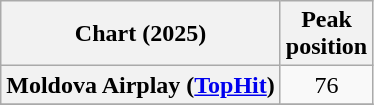<table class="wikitable plainrowheaders" style="text-align:center">
<tr>
<th scope="col">Chart (2025)</th>
<th scope="col">Peak<br>position</th>
</tr>
<tr>
<th scope="row">Moldova Airplay (<a href='#'>TopHit</a>)</th>
<td>76</td>
</tr>
<tr>
</tr>
</table>
